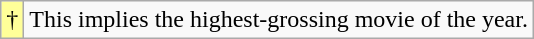<table class="wikitable">
<tr>
<td style="background-color:#FFFF99">†</td>
<td>This implies the highest-grossing movie of the year.</td>
</tr>
</table>
